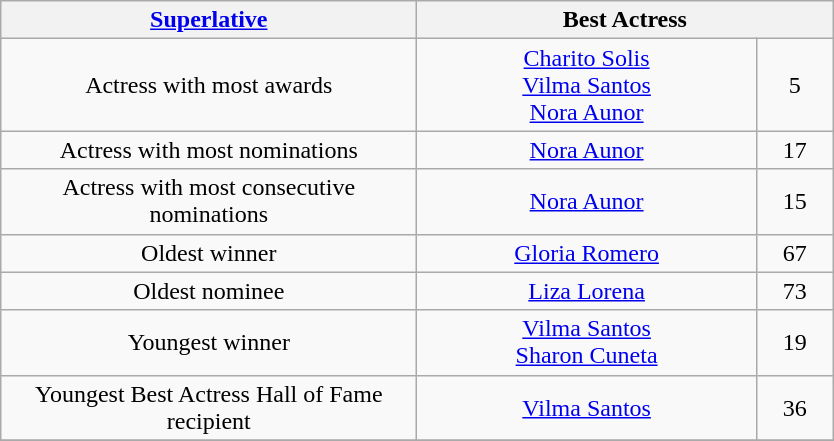<table class="wikitable" style="text-align: center">
<tr>
<th width="270"><a href='#'>Superlative</a></th>
<th colspan="2" width="270">Best Actress</th>
</tr>
<tr>
<td>Actress with most awards</td>
<td><a href='#'>Charito Solis</a><br><a href='#'>Vilma Santos</a><br><a href='#'>Nora Aunor</a></td>
<td>5</td>
</tr>
<tr>
<td>Actress with most nominations</td>
<td><a href='#'>Nora Aunor</a></td>
<td>17</td>
</tr>
<tr>
<td>Actress with most consecutive nominations</td>
<td><a href='#'>Nora Aunor</a></td>
<td>15</td>
</tr>
<tr>
<td>Oldest winner</td>
<td><a href='#'>Gloria Romero</a></td>
<td>67</td>
</tr>
<tr>
<td>Oldest nominee</td>
<td><a href='#'>Liza Lorena</a></td>
<td>73</td>
</tr>
<tr>
<td>Youngest winner</td>
<td><a href='#'>Vilma Santos</a><br><a href='#'>Sharon Cuneta</a></td>
<td>19</td>
</tr>
<tr>
<td>Youngest Best Actress Hall of Fame recipient</td>
<td><a href='#'>Vilma Santos</a></td>
<td>36</td>
</tr>
<tr>
</tr>
</table>
